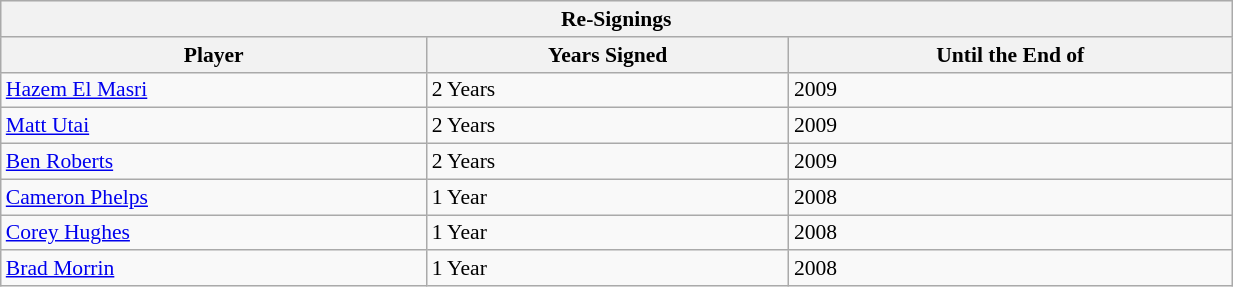<table class="wikitable"  style="width:65%; font-size:90%;">
<tr style="background:#efefef;">
<th colspan=11>Re-Signings</th>
</tr>
<tr>
<th>Player</th>
<th>Years Signed</th>
<th>Until the End of</th>
</tr>
<tr>
<td><a href='#'>Hazem El Masri</a></td>
<td>2 Years</td>
<td>2009</td>
</tr>
<tr>
<td><a href='#'>Matt Utai</a></td>
<td>2 Years</td>
<td>2009</td>
</tr>
<tr>
<td><a href='#'>Ben Roberts</a></td>
<td>2 Years</td>
<td>2009</td>
</tr>
<tr>
<td><a href='#'>Cameron Phelps</a></td>
<td>1 Year</td>
<td>2008</td>
</tr>
<tr>
<td><a href='#'>Corey Hughes</a></td>
<td>1 Year</td>
<td>2008</td>
</tr>
<tr>
<td><a href='#'>Brad Morrin</a></td>
<td>1 Year</td>
<td>2008</td>
</tr>
</table>
